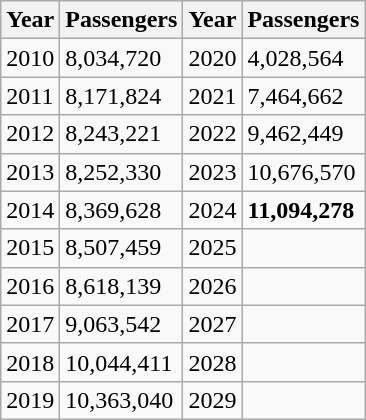<table class="wikitable">
<tr>
<th>Year</th>
<th>Passengers</th>
<th>Year</th>
<th>Passengers</th>
</tr>
<tr>
<td>2010</td>
<td>8,034,720</td>
<td>2020</td>
<td>4,028,564</td>
</tr>
<tr>
<td>2011</td>
<td>8,171,824</td>
<td>2021</td>
<td>7,464,662</td>
</tr>
<tr>
<td>2012</td>
<td>8,243,221</td>
<td>2022</td>
<td>9,462,449</td>
</tr>
<tr>
<td>2013</td>
<td>8,252,330</td>
<td>2023</td>
<td>10,676,570</td>
</tr>
<tr>
<td>2014</td>
<td>8,369,628</td>
<td>2024</td>
<td><strong>11,094,278</strong></td>
</tr>
<tr>
<td>2015</td>
<td>8,507,459</td>
<td>2025</td>
<td></td>
</tr>
<tr>
<td>2016</td>
<td>8,618,139</td>
<td>2026</td>
<td></td>
</tr>
<tr>
<td>2017</td>
<td>9,063,542</td>
<td>2027</td>
<td></td>
</tr>
<tr>
<td>2018</td>
<td>10,044,411</td>
<td>2028</td>
<td></td>
</tr>
<tr>
<td>2019</td>
<td>10,363,040</td>
<td>2029</td>
<td></td>
</tr>
</table>
